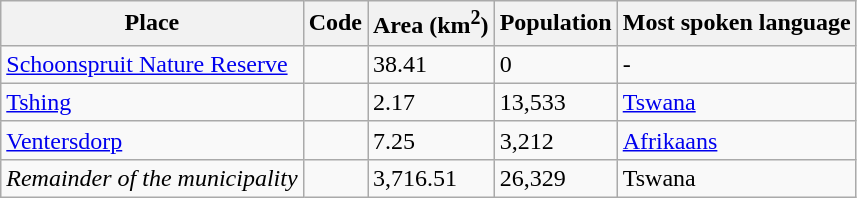<table class="wikitable sortable">
<tr>
<th>Place</th>
<th>Code</th>
<th>Area (km<sup>2</sup>)</th>
<th>Population</th>
<th>Most spoken language</th>
</tr>
<tr>
<td><a href='#'>Schoonspruit Nature Reserve</a></td>
<td></td>
<td>38.41</td>
<td>0</td>
<td>-</td>
</tr>
<tr>
<td><a href='#'>Tshing</a></td>
<td></td>
<td>2.17</td>
<td>13,533</td>
<td><a href='#'>Tswana</a></td>
</tr>
<tr>
<td><a href='#'>Ventersdorp</a></td>
<td></td>
<td>7.25</td>
<td>3,212</td>
<td><a href='#'>Afrikaans</a></td>
</tr>
<tr>
<td><em>Remainder of the municipality</em></td>
<td></td>
<td>3,716.51</td>
<td>26,329</td>
<td>Tswana</td>
</tr>
</table>
